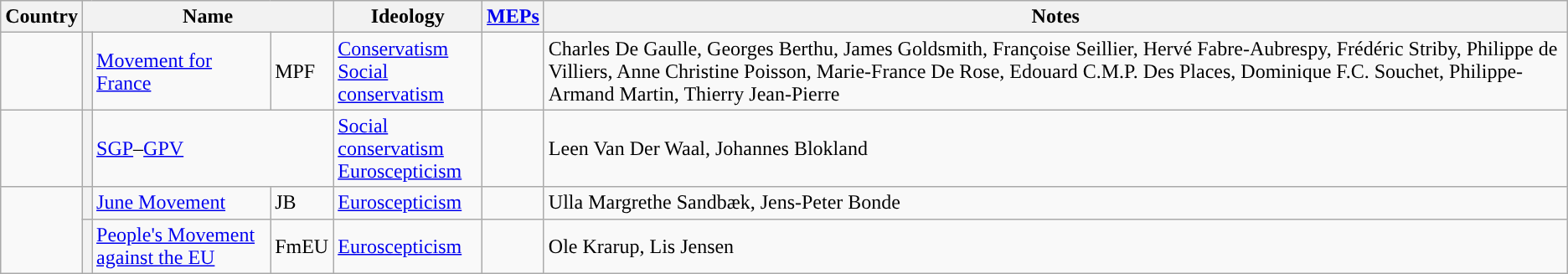<table class="wikitable">
<tr>
<th>Country</th>
<th colspan="3">Name</th>
<th>Ideology</th>
<th><a href='#'>MEPs</a></th>
<th>Notes</th>
</tr>
<tr>
<td></td>
<th style="background:"></th>
<td><a href='#'>Movement for France</a></td>
<td>MPF</td>
<td class="nowrap"><a href='#'>Conservatism</a><br><a href='#'>Social conservatism</a></td>
<td></td>
<td>Charles De Gaulle, Georges Berthu, James Goldsmith, Françoise Seillier, Hervé Fabre-Aubrespy, Frédéric Striby, Philippe de Villiers, Anne Christine Poisson, Marie-France De Rose, Edouard C.M.P. Des Places, Dominique F.C. Souchet, Philippe-Armand Martin, Thierry Jean-Pierre</td>
</tr>
<tr>
<td></td>
<th style="background:"></th>
<td colspan="2"><a href='#'>SGP</a>–<a href='#'>GPV</a></td>
<td class="nowrap"><a href='#'>Social conservatism</a><br><a href='#'>Euroscepticism</a></td>
<td></td>
<td>Leen Van Der Waal, Johannes Blokland</td>
</tr>
<tr>
<td rowspan="2"></td>
<th style="background:"></th>
<td><a href='#'>June Movement</a></td>
<td>JB</td>
<td><a href='#'>Euroscepticism</a></td>
<td></td>
<td>Ulla Margrethe Sandbæk, Jens-Peter Bonde</td>
</tr>
<tr>
<th style="background:"></th>
<td><a href='#'>People's Movement against the EU</a></td>
<td>FmEU</td>
<td><a href='#'>Euroscepticism</a></td>
<td></td>
<td>Ole Krarup, Lis Jensen</td>
</tr>
</table>
